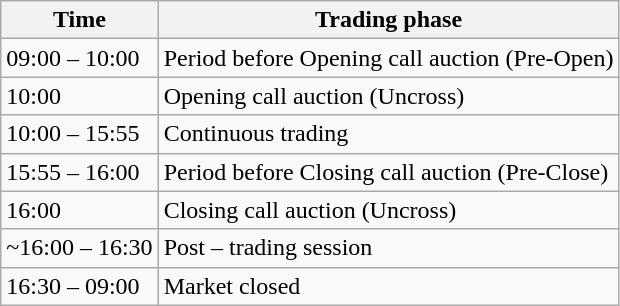<table class="wikitable">
<tr>
<th>Time</th>
<th>Trading phase</th>
</tr>
<tr>
<td>09:00 – 10:00</td>
<td>Period before Opening call auction (Pre-Open)</td>
</tr>
<tr>
<td>10:00</td>
<td>Opening call auction (Uncross)</td>
</tr>
<tr>
<td>10:00 – 15:55</td>
<td>Continuous trading</td>
</tr>
<tr>
<td>15:55 – 16:00</td>
<td>Period before Closing call auction (Pre-Close)</td>
</tr>
<tr>
<td>16:00</td>
<td>Closing call auction (Uncross)</td>
</tr>
<tr>
<td>~16:00 – 16:30</td>
<td>Post – trading session</td>
</tr>
<tr>
<td>16:30 – 09:00</td>
<td>Market closed</td>
</tr>
</table>
